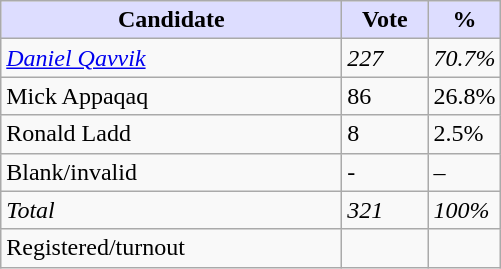<table class="wikitable">
<tr>
<th style="background:#ddf; width:220px;">Candidate</th>
<th style="background:#ddf; width:50px;">Vote</th>
<th style="background:#ddf; width:30px;">%</th>
</tr>
<tr>
<td><em><a href='#'>Daniel Qavvik</a></em></td>
<td><em>227</em></td>
<td><em>70.7%</em></td>
</tr>
<tr>
<td>Mick Appaqaq</td>
<td>86</td>
<td>26.8%</td>
</tr>
<tr>
<td>Ronald Ladd</td>
<td>8</td>
<td>2.5%</td>
</tr>
<tr>
<td>Blank/invalid</td>
<td>-</td>
<td>–</td>
</tr>
<tr>
<td><em>Total</em></td>
<td><em>321</em></td>
<td><em>100%</em></td>
</tr>
<tr>
<td>Registered/turnout</td>
<td></td>
<td></td>
</tr>
</table>
